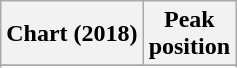<table class="wikitable sortable plainrowheaders" style="text-align:center">
<tr>
<th scope="col">Chart (2018)</th>
<th scope="col">Peak<br>position</th>
</tr>
<tr>
</tr>
<tr>
</tr>
</table>
